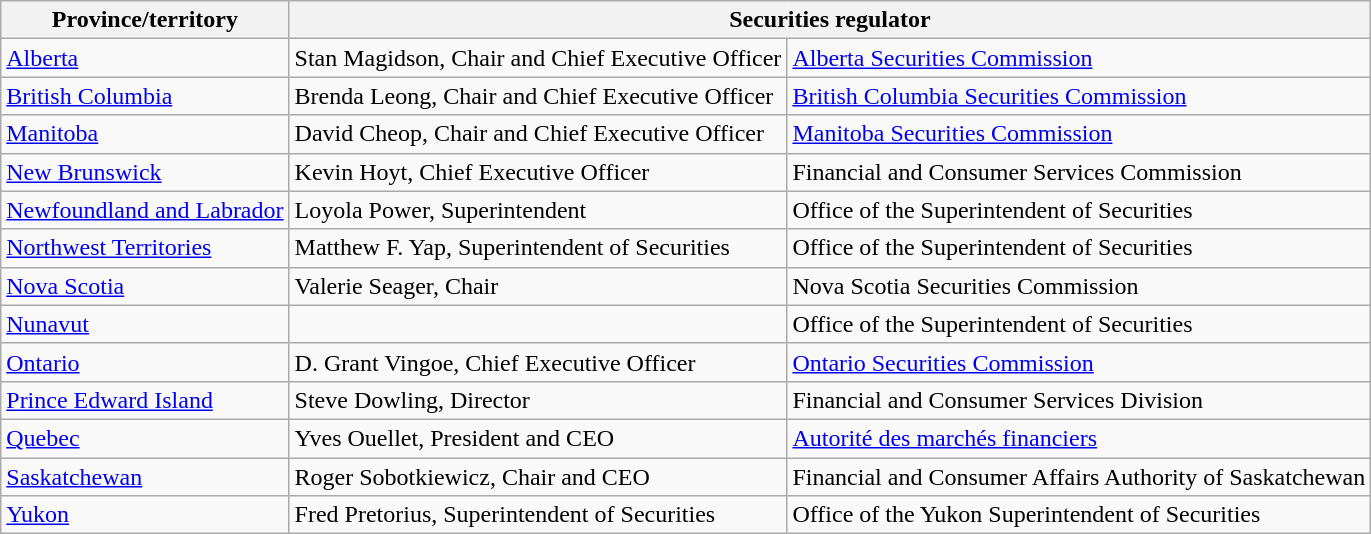<table class="wikitable">
<tr>
<th>Province/territory</th>
<th colspan="2">Securities regulator</th>
</tr>
<tr>
<td><a href='#'>Alberta</a></td>
<td>Stan Magidson, Chair and Chief Executive Officer</td>
<td><a href='#'>Alberta Securities Commission</a></td>
</tr>
<tr>
<td><a href='#'>British Columbia</a></td>
<td>Brenda Leong, Chair and Chief Executive Officer</td>
<td><a href='#'>British Columbia Securities Commission</a></td>
</tr>
<tr>
<td><a href='#'>Manitoba</a></td>
<td>David Cheop, Chair and Chief Executive Officer</td>
<td><a href='#'>Manitoba Securities Commission</a></td>
</tr>
<tr>
<td><a href='#'>New Brunswick</a></td>
<td>Kevin Hoyt, Chief Executive Officer</td>
<td>Financial and Consumer Services Commission</td>
</tr>
<tr>
<td><a href='#'>Newfoundland and Labrador</a></td>
<td>Loyola Power, Superintendent</td>
<td>Office of the Superintendent of Securities</td>
</tr>
<tr>
<td><a href='#'>Northwest Territories</a></td>
<td>Matthew F. Yap, Superintendent of Securities</td>
<td>Office of the Superintendent of Securities</td>
</tr>
<tr>
<td><a href='#'>Nova Scotia</a></td>
<td>Valerie Seager, Chair</td>
<td>Nova Scotia Securities Commission</td>
</tr>
<tr>
<td><a href='#'>Nunavut</a></td>
<td></td>
<td>Office of the Superintendent of Securities</td>
</tr>
<tr>
<td><a href='#'>Ontario</a></td>
<td>D. Grant Vingoe, Chief Executive Officer</td>
<td><a href='#'>Ontario Securities Commission</a></td>
</tr>
<tr>
<td><a href='#'>Prince Edward Island</a></td>
<td>Steve Dowling, Director</td>
<td>Financial and Consumer Services Division</td>
</tr>
<tr>
<td><a href='#'>Quebec</a></td>
<td>Yves Ouellet, President and CEO</td>
<td><a href='#'>Autorité des marchés financiers</a></td>
</tr>
<tr>
<td><a href='#'>Saskatchewan</a></td>
<td>Roger Sobotkiewicz, Chair and CEO</td>
<td>Financial and Consumer Affairs Authority of Saskatchewan</td>
</tr>
<tr>
<td><a href='#'>Yukon</a></td>
<td>Fred Pretorius, Superintendent of Securities</td>
<td>Office of the Yukon Superintendent of Securities</td>
</tr>
</table>
